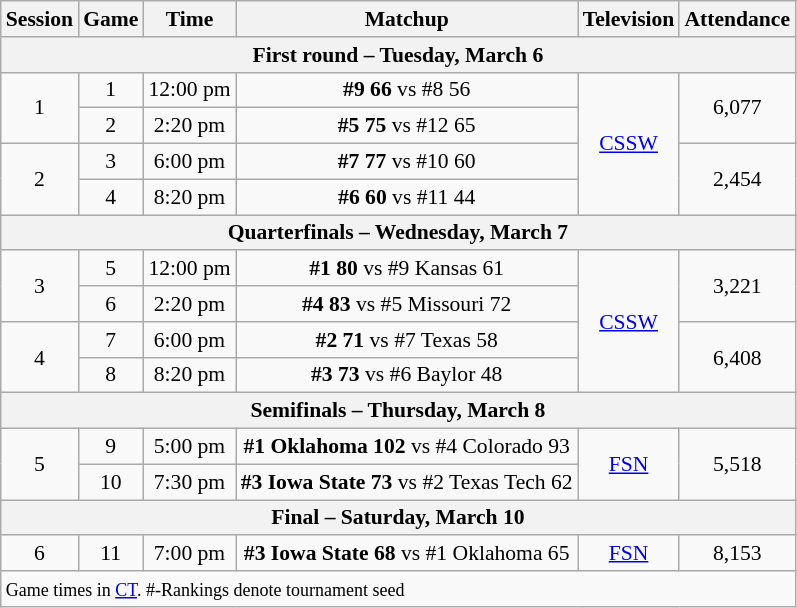<table class="wikitable" style="white-space:nowrap; font-size:90%;text-align:center">
<tr>
<th>Session</th>
<th>Game</th>
<th>Time</th>
<th>Matchup</th>
<th>Television</th>
<th>Attendance</th>
</tr>
<tr>
<th colspan=6>First round – Tuesday, March 6</th>
</tr>
<tr>
<td rowspan=2>1</td>
<td>1</td>
<td>12:00 pm</td>
<td><strong>#9  66</strong> vs #8  56</td>
<td rowspan=4><a href='#'>CSSW</a></td>
<td rowspan=2>6,077</td>
</tr>
<tr>
<td>2</td>
<td>2:20 pm</td>
<td><strong>#5  75</strong> vs #12  65</td>
</tr>
<tr>
<td rowspan=2>2</td>
<td>3</td>
<td>6:00 pm</td>
<td><strong>#7  77</strong> vs #10  60</td>
<td rowspan=2>2,454</td>
</tr>
<tr>
<td>4</td>
<td>8:20 pm</td>
<td><strong>#6  60</strong> vs #11  44</td>
</tr>
<tr>
<th colspan=6>Quarterfinals – Wednesday, March 7</th>
</tr>
<tr>
<td rowspan=2>3</td>
<td>5</td>
<td>12:00 pm</td>
<td><strong>#1  80</strong> vs #9 Kansas 61</td>
<td rowspan=4><a href='#'>CSSW</a></td>
<td rowspan=2>3,221</td>
</tr>
<tr>
<td>6</td>
<td>2:20 pm</td>
<td><strong>#4  83</strong> vs #5 Missouri 72</td>
</tr>
<tr>
<td rowspan=2>4</td>
<td>7</td>
<td>6:00 pm</td>
<td><strong>#2  71</strong> vs #7 Texas 58</td>
<td rowspan=2>6,408</td>
</tr>
<tr>
<td>8</td>
<td>8:20 pm</td>
<td><strong>#3  73</strong> vs #6 Baylor 48</td>
</tr>
<tr>
<th colspan=6>Semifinals – Thursday, March 8</th>
</tr>
<tr>
<td rowspan=2>5</td>
<td>9</td>
<td>5:00 pm</td>
<td><strong>#1 Oklahoma 102</strong> vs #4 Colorado 93</td>
<td rowspan=2><a href='#'>FSN</a></td>
<td rowspan=2>5,518</td>
</tr>
<tr>
<td>10</td>
<td>7:30 pm</td>
<td><strong>#3 Iowa State 73</strong> vs #2 Texas Tech 62</td>
</tr>
<tr>
<th colspan=6>Final – Saturday, March 10</th>
</tr>
<tr>
<td>6</td>
<td>11</td>
<td>7:00 pm</td>
<td><strong>#3 Iowa State 68</strong> vs #1 Oklahoma 65</td>
<td><a href='#'>FSN</a></td>
<td>8,153</td>
</tr>
<tr align=left>
<td colspan=6><small>Game times in <a href='#'>CT</a>. #-Rankings denote tournament seed</small></td>
</tr>
</table>
